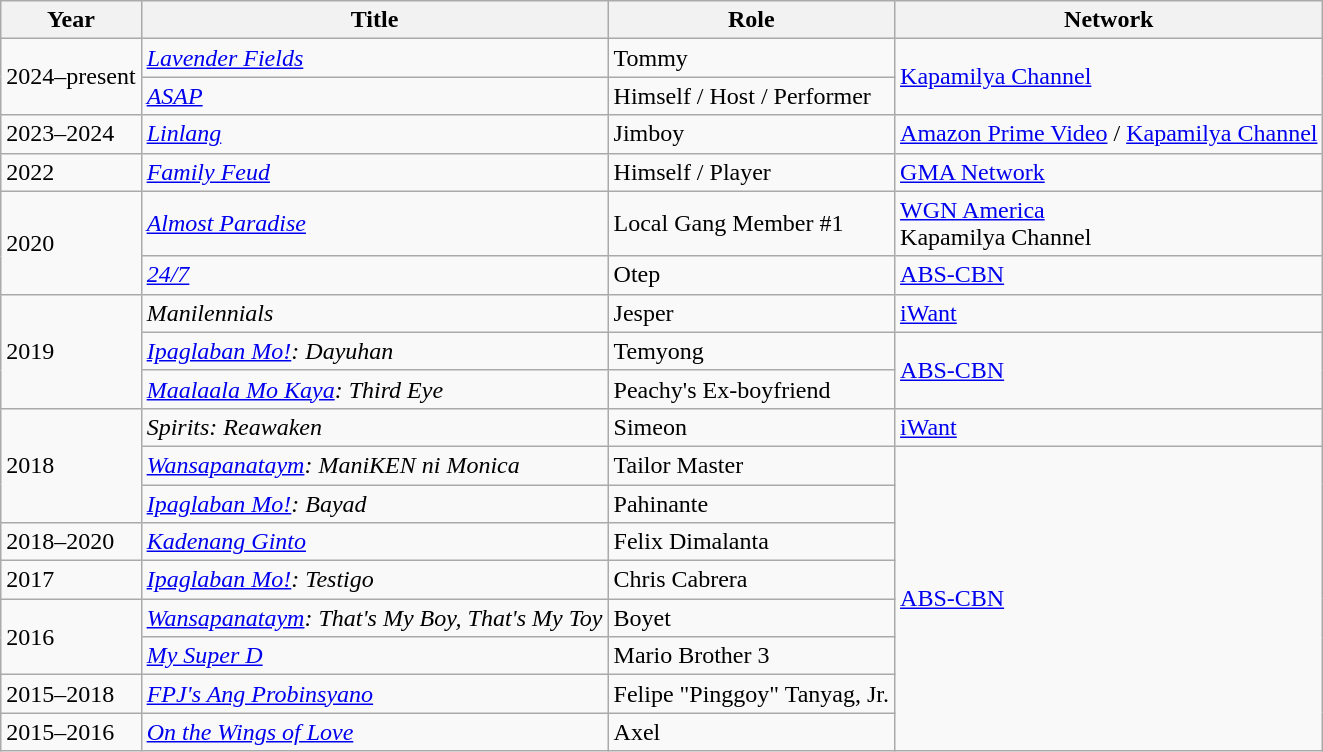<table class="wikitable">
<tr>
<th>Year</th>
<th>Title</th>
<th>Role</th>
<th>Network</th>
</tr>
<tr>
<td rowspan="2">2024–present</td>
<td><a href='#'><em>Lavender Fields</em></a></td>
<td>Tommy</td>
<td rowspan="2"><a href='#'>Kapamilya Channel</a></td>
</tr>
<tr>
<td><em><a href='#'>ASAP</a></em></td>
<td>Himself / Host / Performer</td>
</tr>
<tr>
<td>2023–2024</td>
<td><em><a href='#'>Linlang</a></em></td>
<td>Jimboy</td>
<td><a href='#'>Amazon Prime Video</a> / <a href='#'>Kapamilya Channel</a></td>
</tr>
<tr>
<td>2022</td>
<td><em><a href='#'>Family Feud</a></em></td>
<td>Himself / Player</td>
<td><a href='#'>GMA Network</a></td>
</tr>
<tr>
<td rowspan="2">2020</td>
<td><em><a href='#'>Almost Paradise</a></em></td>
<td>Local Gang Member #1</td>
<td><a href='#'>WGN America</a> <br> Kapamilya Channel</td>
</tr>
<tr>
<td><em><a href='#'>24/7</a></em></td>
<td>Otep</td>
<td><a href='#'>ABS-CBN</a></td>
</tr>
<tr>
<td rowspan="3">2019</td>
<td><em>Manilennials</em></td>
<td>Jesper</td>
<td><a href='#'>iWant</a></td>
</tr>
<tr>
<td><em><a href='#'>Ipaglaban Mo!</a>: Dayuhan</em></td>
<td>Temyong</td>
<td rowspan="2"><a href='#'>ABS-CBN</a></td>
</tr>
<tr>
<td><em><a href='#'>Maalaala Mo Kaya</a>: Third Eye</em></td>
<td>Peachy's Ex-boyfriend</td>
</tr>
<tr>
<td rowspan="3">2018</td>
<td><em>Spirits: Reawaken</em></td>
<td>Simeon</td>
<td><a href='#'>iWant</a></td>
</tr>
<tr>
<td><em><a href='#'>Wansapanataym</a>: ManiKEN ni Monica</em></td>
<td>Tailor Master</td>
<td rowspan="8"><a href='#'>ABS-CBN</a></td>
</tr>
<tr>
<td><em><a href='#'>Ipaglaban Mo!</a>: Bayad</em></td>
<td>Pahinante</td>
</tr>
<tr>
<td>2018–2020</td>
<td><em><a href='#'>Kadenang Ginto</a></em></td>
<td>Felix Dimalanta</td>
</tr>
<tr>
<td>2017</td>
<td><em><a href='#'>Ipaglaban Mo!</a>: Testigo</em></td>
<td>Chris Cabrera</td>
</tr>
<tr>
<td rowspan="2">2016</td>
<td><em><a href='#'>Wansapanataym</a>: That's My Boy, That's My Toy</em></td>
<td>Boyet</td>
</tr>
<tr>
<td><em><a href='#'>My Super D</a></em></td>
<td>Mario Brother 3</td>
</tr>
<tr>
<td>2015–2018</td>
<td><em><a href='#'>FPJ's Ang Probinsyano</a></em></td>
<td>Felipe "Pinggoy" Tanyag, Jr.</td>
</tr>
<tr>
<td>2015–2016</td>
<td><em><a href='#'>On the Wings of Love</a></em></td>
<td>Axel</td>
</tr>
</table>
